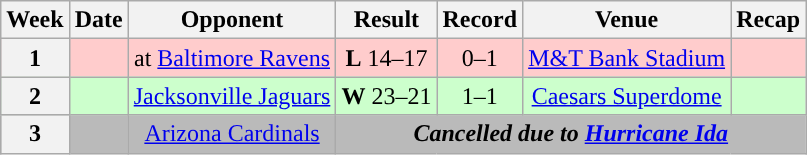<table class="wikitable" style="text-align:center">
<tr>
<th>Week</th>
<th>Date</th>
<th>Opponent</th>
<th>Result</th>
<th>Record</th>
<th>Venue</th>
<th>Recap</th>
</tr>
<tr style="background:#fcc">
<th>1</th>
<td></td>
<td>at <a href='#'>Baltimore Ravens</a></td>
<td><strong>L</strong> 14–17</td>
<td>0–1</td>
<td><a href='#'>M&T Bank Stadium</a></td>
<td></td>
</tr>
<tr style="background:#cfc">
<th>2</th>
<td></td>
<td><a href='#'>Jacksonville Jaguars</a></td>
<td><strong>W</strong> 23–21</td>
<td>1–1</td>
<td><a href='#'>Caesars Superdome</a></td>
<td></td>
</tr>
<tr style="background:#bababa">
<th>3</th>
<td></td>
<td><a href='#'>Arizona Cardinals</a></td>
<td colspan="4"><strong><em>Cancelled due to <a href='#'>Hurricane Ida</a></em></strong></td>
</tr>
</table>
